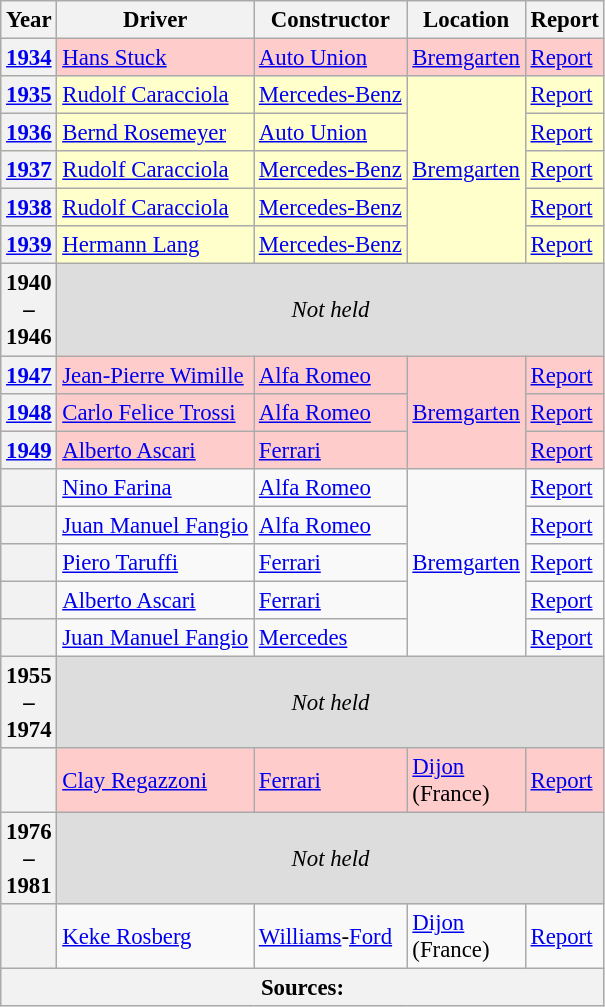<table class="wikitable" style="font-size: 95%;">
<tr>
<th>Year</th>
<th>Driver</th>
<th>Constructor</th>
<th>Location</th>
<th>Report</th>
</tr>
<tr style="background:#fcc;">
<th><a href='#'>1934</a></th>
<td> <a href='#'>Hans Stuck</a></td>
<td><a href='#'>Auto Union</a></td>
<td><a href='#'>Bremgarten</a></td>
<td><a href='#'>Report</a></td>
</tr>
<tr style="background-color:#ffc">
<th><a href='#'>1935</a></th>
<td> <a href='#'>Rudolf Caracciola</a></td>
<td><a href='#'>Mercedes-Benz</a></td>
<td rowspan="5"><a href='#'>Bremgarten</a></td>
<td><a href='#'>Report</a></td>
</tr>
<tr style="background-color:#ffc">
<th><a href='#'>1936</a></th>
<td> <a href='#'>Bernd Rosemeyer</a></td>
<td><a href='#'>Auto Union</a></td>
<td><a href='#'>Report</a></td>
</tr>
<tr style="background-color:#ffc">
<th><a href='#'>1937</a></th>
<td> <a href='#'>Rudolf Caracciola</a></td>
<td><a href='#'>Mercedes-Benz</a></td>
<td><a href='#'>Report</a></td>
</tr>
<tr style="background-color:#ffc">
<th><a href='#'>1938</a></th>
<td> <a href='#'>Rudolf Caracciola</a></td>
<td><a href='#'>Mercedes-Benz</a></td>
<td><a href='#'>Report</a></td>
</tr>
<tr style="background-color:#ffc">
<th><a href='#'>1939</a></th>
<td> <a href='#'>Hermann Lang</a></td>
<td><a href='#'>Mercedes-Benz</a></td>
<td><a href='#'>Report</a></td>
</tr>
<tr style="background:#DDDDDD;">
<th>1940<br>–<br>1946</th>
<td align=center colspan=4><em>Not held</em></td>
</tr>
<tr style="background:#fcc;">
<th><a href='#'>1947</a></th>
<td> <a href='#'>Jean-Pierre Wimille</a></td>
<td><a href='#'>Alfa Romeo</a></td>
<td rowspan="3"><a href='#'>Bremgarten</a></td>
<td><a href='#'>Report</a></td>
</tr>
<tr style="background:#fcc;">
<th><a href='#'>1948</a></th>
<td> <a href='#'>Carlo Felice Trossi</a></td>
<td><a href='#'>Alfa Romeo</a></td>
<td><a href='#'>Report</a></td>
</tr>
<tr style="background:#fcc;">
<th><a href='#'>1949</a></th>
<td> <a href='#'>Alberto Ascari</a></td>
<td><a href='#'>Ferrari</a></td>
<td><a href='#'>Report</a></td>
</tr>
<tr>
<th></th>
<td> <a href='#'>Nino Farina</a></td>
<td><a href='#'>Alfa Romeo</a></td>
<td rowspan="5"><a href='#'>Bremgarten</a></td>
<td><a href='#'>Report</a></td>
</tr>
<tr>
<th></th>
<td> <a href='#'>Juan Manuel Fangio</a></td>
<td><a href='#'>Alfa Romeo</a></td>
<td><a href='#'>Report</a></td>
</tr>
<tr>
<th></th>
<td> <a href='#'>Piero Taruffi</a></td>
<td><a href='#'>Ferrari</a></td>
<td><a href='#'>Report</a></td>
</tr>
<tr>
<th></th>
<td> <a href='#'>Alberto Ascari</a></td>
<td><a href='#'>Ferrari</a></td>
<td><a href='#'>Report</a></td>
</tr>
<tr>
<th></th>
<td> <a href='#'>Juan Manuel Fangio</a></td>
<td><a href='#'>Mercedes</a></td>
<td><a href='#'>Report</a></td>
</tr>
<tr style="background:#DDDDDD;">
<th>1955<br>–<br>1974</th>
<td align=center colspan=4><em>Not held</em></td>
</tr>
<tr style="background:#fcc;">
<th></th>
<td> <a href='#'>Clay Regazzoni</a></td>
<td><a href='#'>Ferrari</a></td>
<td><a href='#'>Dijon</a><br>(France)</td>
<td><a href='#'>Report</a></td>
</tr>
<tr style="background:#DDDDDD;">
<th>1976<br>–<br>1981</th>
<td align=center colspan=4><em>Not held</em></td>
</tr>
<tr>
<th></th>
<td> <a href='#'>Keke Rosberg</a></td>
<td><a href='#'>Williams</a>-<a href='#'>Ford</a></td>
<td><a href='#'>Dijon</a><br>(France)</td>
<td><a href='#'>Report</a></td>
</tr>
<tr>
<th colspan=5>Sources:</th>
</tr>
</table>
